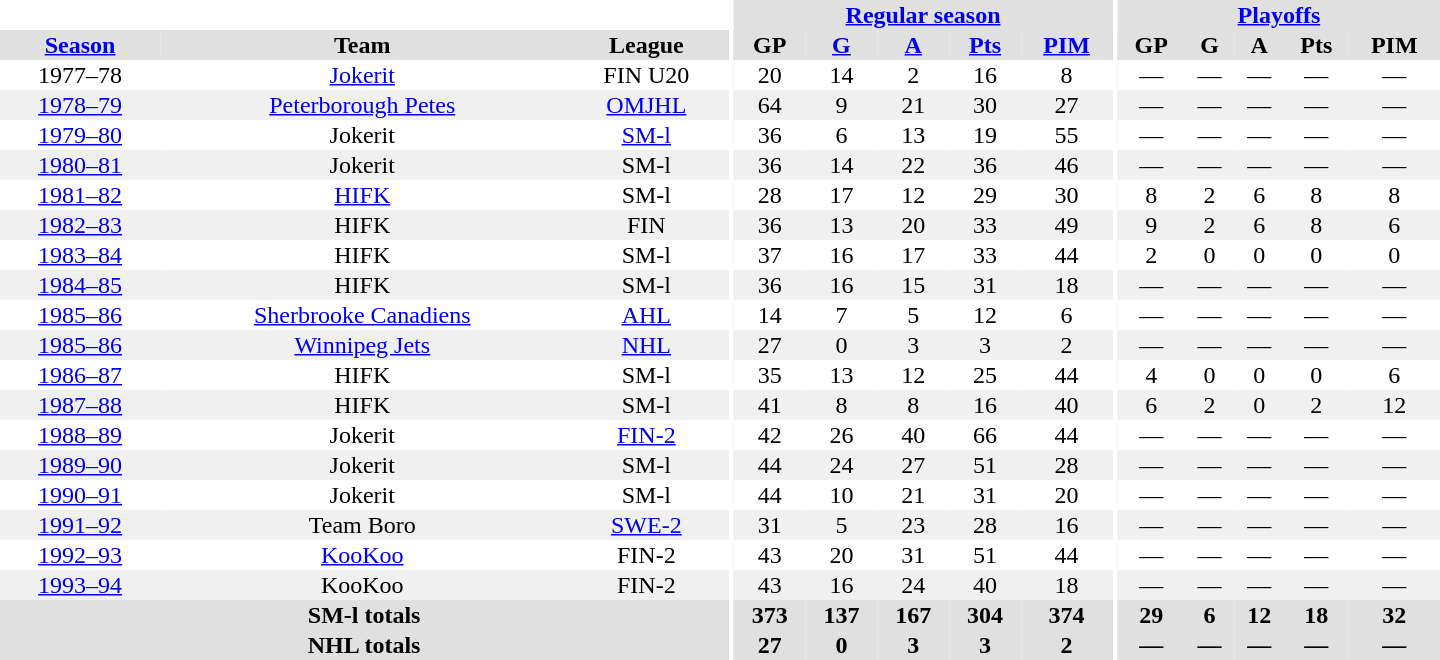<table border="0" cellpadding="1" cellspacing="0" style="text-align:center; width:60em">
<tr bgcolor="#e0e0e0">
<th colspan="3" bgcolor="#ffffff"></th>
<th rowspan="100" bgcolor="#ffffff"></th>
<th colspan="5"><a href='#'>Regular season</a></th>
<th rowspan="100" bgcolor="#ffffff"></th>
<th colspan="5"><a href='#'>Playoffs</a></th>
</tr>
<tr bgcolor="#e0e0e0">
<th><a href='#'>Season</a></th>
<th>Team</th>
<th>League</th>
<th>GP</th>
<th><a href='#'>G</a></th>
<th><a href='#'>A</a></th>
<th><a href='#'>Pts</a></th>
<th><a href='#'>PIM</a></th>
<th>GP</th>
<th>G</th>
<th>A</th>
<th>Pts</th>
<th>PIM</th>
</tr>
<tr>
<td>1977–78</td>
<td><a href='#'>Jokerit</a></td>
<td>FIN U20</td>
<td>20</td>
<td>14</td>
<td>2</td>
<td>16</td>
<td>8</td>
<td>—</td>
<td>—</td>
<td>—</td>
<td>—</td>
<td>—</td>
</tr>
<tr bgcolor="#f0f0f0">
<td><a href='#'>1978–79</a></td>
<td><a href='#'>Peterborough Petes</a></td>
<td><a href='#'>OMJHL</a></td>
<td>64</td>
<td>9</td>
<td>21</td>
<td>30</td>
<td>27</td>
<td>—</td>
<td>—</td>
<td>—</td>
<td>—</td>
<td>—</td>
</tr>
<tr>
<td><a href='#'>1979–80</a></td>
<td>Jokerit</td>
<td><a href='#'>SM-l</a></td>
<td>36</td>
<td>6</td>
<td>13</td>
<td>19</td>
<td>55</td>
<td>—</td>
<td>—</td>
<td>—</td>
<td>—</td>
<td>—</td>
</tr>
<tr bgcolor="#f0f0f0">
<td><a href='#'>1980–81</a></td>
<td>Jokerit</td>
<td>SM-l</td>
<td>36</td>
<td>14</td>
<td>22</td>
<td>36</td>
<td>46</td>
<td>—</td>
<td>—</td>
<td>—</td>
<td>—</td>
<td>—</td>
</tr>
<tr>
<td><a href='#'>1981–82</a></td>
<td><a href='#'>HIFK</a></td>
<td>SM-l</td>
<td>28</td>
<td>17</td>
<td>12</td>
<td>29</td>
<td>30</td>
<td>8</td>
<td>2</td>
<td>6</td>
<td>8</td>
<td>8</td>
</tr>
<tr bgcolor="#f0f0f0">
<td><a href='#'>1982–83</a></td>
<td>HIFK</td>
<td>FIN</td>
<td>36</td>
<td>13</td>
<td>20</td>
<td>33</td>
<td>49</td>
<td>9</td>
<td>2</td>
<td>6</td>
<td>8</td>
<td>6</td>
</tr>
<tr>
<td><a href='#'>1983–84</a></td>
<td>HIFK</td>
<td>SM-l</td>
<td>37</td>
<td>16</td>
<td>17</td>
<td>33</td>
<td>44</td>
<td>2</td>
<td>0</td>
<td>0</td>
<td>0</td>
<td>0</td>
</tr>
<tr bgcolor="#f0f0f0">
<td><a href='#'>1984–85</a></td>
<td>HIFK</td>
<td>SM-l</td>
<td>36</td>
<td>16</td>
<td>15</td>
<td>31</td>
<td>18</td>
<td>—</td>
<td>—</td>
<td>—</td>
<td>—</td>
<td>—</td>
</tr>
<tr>
<td><a href='#'>1985–86</a></td>
<td><a href='#'>Sherbrooke Canadiens</a></td>
<td><a href='#'>AHL</a></td>
<td>14</td>
<td>7</td>
<td>5</td>
<td>12</td>
<td>6</td>
<td>—</td>
<td>—</td>
<td>—</td>
<td>—</td>
<td>—</td>
</tr>
<tr bgcolor="#f0f0f0">
<td><a href='#'>1985–86</a></td>
<td><a href='#'>Winnipeg Jets</a></td>
<td><a href='#'>NHL</a></td>
<td>27</td>
<td>0</td>
<td>3</td>
<td>3</td>
<td>2</td>
<td>—</td>
<td>—</td>
<td>—</td>
<td>—</td>
<td>—</td>
</tr>
<tr>
<td><a href='#'>1986–87</a></td>
<td>HIFK</td>
<td>SM-l</td>
<td>35</td>
<td>13</td>
<td>12</td>
<td>25</td>
<td>44</td>
<td>4</td>
<td>0</td>
<td>0</td>
<td>0</td>
<td>6</td>
</tr>
<tr bgcolor="#f0f0f0">
<td><a href='#'>1987–88</a></td>
<td>HIFK</td>
<td>SM-l</td>
<td>41</td>
<td>8</td>
<td>8</td>
<td>16</td>
<td>40</td>
<td>6</td>
<td>2</td>
<td>0</td>
<td>2</td>
<td>12</td>
</tr>
<tr>
<td><a href='#'>1988–89</a></td>
<td>Jokerit</td>
<td><a href='#'>FIN-2</a></td>
<td>42</td>
<td>26</td>
<td>40</td>
<td>66</td>
<td>44</td>
<td>—</td>
<td>—</td>
<td>—</td>
<td>—</td>
<td>—</td>
</tr>
<tr bgcolor="#f0f0f0">
<td><a href='#'>1989–90</a></td>
<td>Jokerit</td>
<td>SM-l</td>
<td>44</td>
<td>24</td>
<td>27</td>
<td>51</td>
<td>28</td>
<td>—</td>
<td>—</td>
<td>—</td>
<td>—</td>
<td>—</td>
</tr>
<tr>
<td><a href='#'>1990–91</a></td>
<td>Jokerit</td>
<td>SM-l</td>
<td>44</td>
<td>10</td>
<td>21</td>
<td>31</td>
<td>20</td>
<td>—</td>
<td>—</td>
<td>—</td>
<td>—</td>
<td>—</td>
</tr>
<tr bgcolor="#f0f0f0">
<td><a href='#'>1991–92</a></td>
<td>Team Boro</td>
<td><a href='#'>SWE-2</a></td>
<td>31</td>
<td>5</td>
<td>23</td>
<td>28</td>
<td>16</td>
<td>—</td>
<td>—</td>
<td>—</td>
<td>—</td>
<td>—</td>
</tr>
<tr>
<td><a href='#'>1992–93</a></td>
<td><a href='#'>KooKoo</a></td>
<td>FIN-2</td>
<td>43</td>
<td>20</td>
<td>31</td>
<td>51</td>
<td>44</td>
<td>—</td>
<td>—</td>
<td>—</td>
<td>—</td>
<td>—</td>
</tr>
<tr bgcolor="#f0f0f0">
<td><a href='#'>1993–94</a></td>
<td>KooKoo</td>
<td>FIN-2</td>
<td>43</td>
<td>16</td>
<td>24</td>
<td>40</td>
<td>18</td>
<td>—</td>
<td>—</td>
<td>—</td>
<td>—</td>
<td>—</td>
</tr>
<tr bgcolor="#e0e0e0">
<th colspan="3">SM-l totals</th>
<th>373</th>
<th>137</th>
<th>167</th>
<th>304</th>
<th>374</th>
<th>29</th>
<th>6</th>
<th>12</th>
<th>18</th>
<th>32</th>
</tr>
<tr bgcolor="#e0e0e0">
<th colspan="3">NHL totals</th>
<th>27</th>
<th>0</th>
<th>3</th>
<th>3</th>
<th>2</th>
<th>—</th>
<th>—</th>
<th>—</th>
<th>—</th>
<th>—</th>
</tr>
</table>
